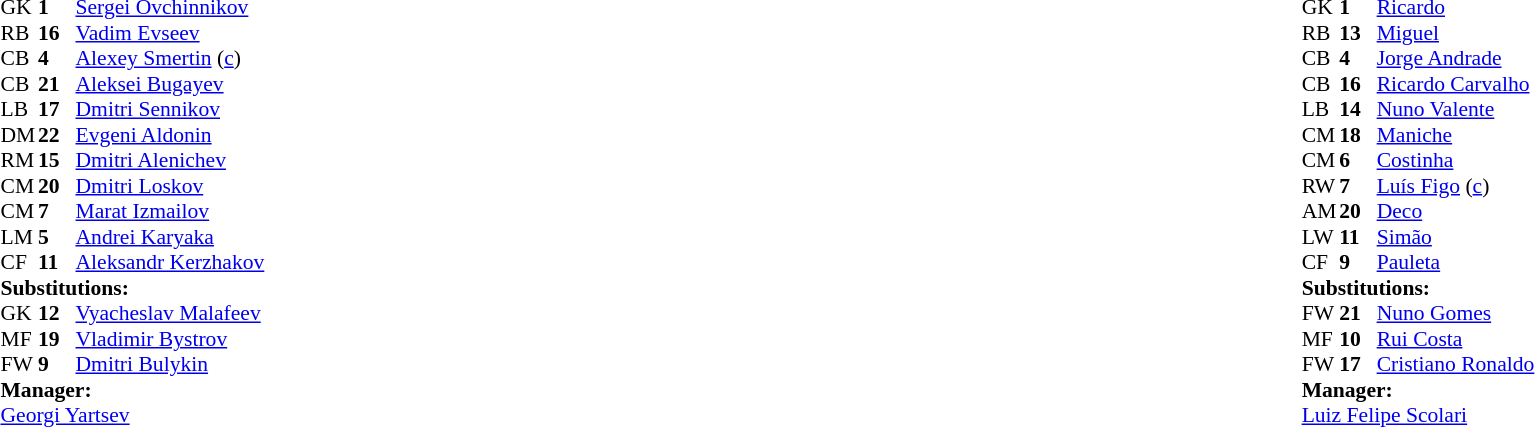<table style="width:100%;">
<tr>
<td style="vertical-align:top; width:40%;"><br><table style="font-size:90%" cellspacing="0" cellpadding="0">
<tr>
<th width="25"></th>
<th width="25"></th>
</tr>
<tr>
<td>GK</td>
<td><strong>1</strong></td>
<td><a href='#'>Sergei Ovchinnikov</a></td>
<td></td>
</tr>
<tr>
<td>RB</td>
<td><strong>16</strong></td>
<td><a href='#'>Vadim Evseev</a></td>
<td></td>
</tr>
<tr>
<td>CB</td>
<td><strong>4</strong></td>
<td><a href='#'>Alexey Smertin</a> (<a href='#'>c</a>)</td>
<td></td>
</tr>
<tr>
<td>CB</td>
<td><strong>21</strong></td>
<td><a href='#'>Aleksei Bugayev</a></td>
</tr>
<tr>
<td>LB</td>
<td><strong>17</strong></td>
<td><a href='#'>Dmitri Sennikov</a></td>
</tr>
<tr>
<td>DM</td>
<td><strong>22</strong></td>
<td><a href='#'>Evgeni Aldonin</a></td>
<td></td>
<td></td>
</tr>
<tr>
<td>RM</td>
<td><strong>15</strong></td>
<td><a href='#'>Dmitri Alenichev</a></td>
<td></td>
</tr>
<tr>
<td>CM</td>
<td><strong>20</strong></td>
<td><a href='#'>Dmitri Loskov</a></td>
</tr>
<tr>
<td>CM</td>
<td><strong>7</strong></td>
<td><a href='#'>Marat Izmailov</a></td>
<td></td>
<td></td>
</tr>
<tr>
<td>LM</td>
<td><strong>5</strong></td>
<td><a href='#'>Andrei Karyaka</a></td>
<td></td>
<td></td>
</tr>
<tr>
<td>CF</td>
<td><strong>11</strong></td>
<td><a href='#'>Aleksandr Kerzhakov</a></td>
</tr>
<tr>
<td colspan=3><strong>Substitutions:</strong></td>
</tr>
<tr>
<td>GK</td>
<td><strong>12</strong></td>
<td><a href='#'>Vyacheslav Malafeev</a></td>
<td></td>
<td></td>
</tr>
<tr>
<td>MF</td>
<td><strong>19</strong></td>
<td><a href='#'>Vladimir Bystrov</a></td>
<td></td>
<td></td>
</tr>
<tr>
<td>FW</td>
<td><strong>9</strong></td>
<td><a href='#'>Dmitri Bulykin</a></td>
<td></td>
<td></td>
</tr>
<tr>
<td colspan=3><strong>Manager:</strong></td>
</tr>
<tr>
<td colspan=3><a href='#'>Georgi Yartsev</a></td>
</tr>
</table>
</td>
<td valign="top"></td>
<td style="vertical-align:top; width:50%;"><br><table style="font-size:90%; margin:auto;" cellspacing="0" cellpadding="0">
<tr>
<th width=25></th>
<th width=25></th>
</tr>
<tr>
<td>GK</td>
<td><strong>1</strong></td>
<td><a href='#'>Ricardo</a></td>
</tr>
<tr>
<td>RB</td>
<td><strong>13</strong></td>
<td><a href='#'>Miguel</a></td>
</tr>
<tr>
<td>CB</td>
<td><strong>4</strong></td>
<td><a href='#'>Jorge Andrade</a></td>
</tr>
<tr>
<td>CB</td>
<td><strong>16</strong></td>
<td><a href='#'>Ricardo Carvalho</a></td>
<td></td>
</tr>
<tr>
<td>LB</td>
<td><strong>14</strong></td>
<td><a href='#'>Nuno Valente</a></td>
</tr>
<tr>
<td>CM</td>
<td><strong>18</strong></td>
<td><a href='#'>Maniche</a></td>
</tr>
<tr>
<td>CM</td>
<td><strong>6</strong></td>
<td><a href='#'>Costinha</a></td>
</tr>
<tr>
<td>RW</td>
<td><strong>7</strong></td>
<td><a href='#'>Luís Figo</a> (<a href='#'>c</a>)</td>
<td></td>
<td></td>
</tr>
<tr>
<td>AM</td>
<td><strong>20</strong></td>
<td><a href='#'>Deco</a></td>
<td></td>
</tr>
<tr>
<td>LW</td>
<td><strong>11</strong></td>
<td><a href='#'>Simão</a></td>
<td></td>
<td></td>
</tr>
<tr>
<td>CF</td>
<td><strong>9</strong></td>
<td><a href='#'>Pauleta</a></td>
<td></td>
<td></td>
</tr>
<tr>
<td colspan=3><strong>Substitutions:</strong></td>
</tr>
<tr>
<td>FW</td>
<td><strong>21</strong></td>
<td><a href='#'>Nuno Gomes</a></td>
<td></td>
<td></td>
</tr>
<tr>
<td>MF</td>
<td><strong>10</strong></td>
<td><a href='#'>Rui Costa</a></td>
<td></td>
<td></td>
</tr>
<tr>
<td>FW</td>
<td><strong>17</strong></td>
<td><a href='#'>Cristiano Ronaldo</a></td>
<td></td>
<td></td>
</tr>
<tr>
<td colspan=3><strong>Manager:</strong></td>
</tr>
<tr>
<td colspan=3> <a href='#'>Luiz Felipe Scolari</a></td>
</tr>
</table>
</td>
</tr>
</table>
